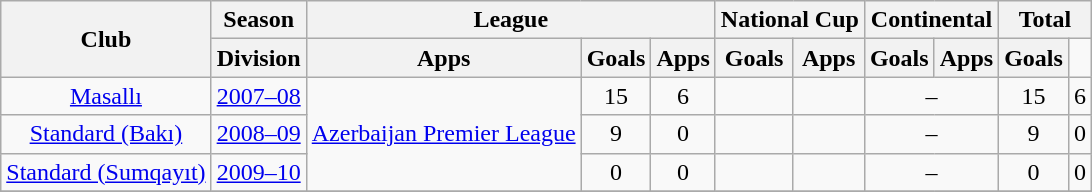<table class="wikitable" style="text-align: center;">
<tr>
<th rowspan="2">Club</th>
<th rowspan="1">Season</th>
<th colspan="3">League</th>
<th colspan="2">National Cup</th>
<th colspan="2">Continental</th>
<th colspan="2">Total</th>
</tr>
<tr>
<th>Division</th>
<th>Apps</th>
<th>Goals</th>
<th>Apps</th>
<th>Goals</th>
<th>Apps</th>
<th>Goals</th>
<th>Apps</th>
<th>Goals</th>
</tr>
<tr>
<td valign="center"><a href='#'>Masallı</a></td>
<td><a href='#'>2007–08</a></td>
<td rowspan="3" valign="center"><a href='#'>Azerbaijan Premier League</a></td>
<td>15</td>
<td>6</td>
<td></td>
<td></td>
<td colspan="2">–</td>
<td>15</td>
<td>6</td>
</tr>
<tr>
<td valign="center"><a href='#'>Standard (Bakı)</a></td>
<td><a href='#'>2008–09</a></td>
<td>9</td>
<td>0</td>
<td></td>
<td></td>
<td colspan="2">–</td>
<td>9</td>
<td>0</td>
</tr>
<tr>
<td valign="center"><a href='#'>Standard (Sumqayıt)</a></td>
<td><a href='#'>2009–10</a></td>
<td>0</td>
<td>0</td>
<td></td>
<td></td>
<td colspan="2">–</td>
<td>0</td>
<td>0</td>
</tr>
<tr>
</tr>
</table>
